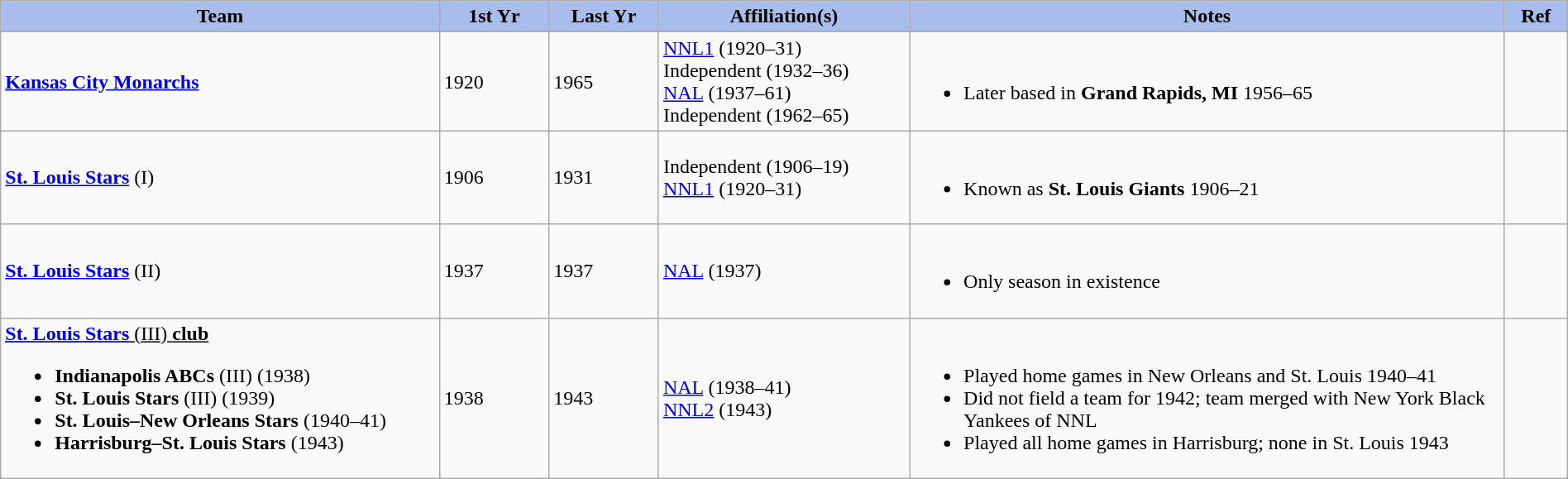<table class="wikitable" style="width: 100%">
<tr>
<th style="background:#a8bdec; width:28%;">Team</th>
<th style="width:7%; background:#a8bdec;">1st Yr</th>
<th style="width:7%; background:#a8bdec;">Last Yr</th>
<th style="width:16%; background:#a8bdec;">Affiliation(s)</th>
<th style="width:38%; background:#a8bdec;">Notes</th>
<th style="width:4%; background:#a8bdec;">Ref</th>
</tr>
<tr>
<td><strong><a href='#'>Kansas City Monarchs</a></strong></td>
<td>1920</td>
<td>1965</td>
<td><a href='#'>NNL1</a> (1920–31)<br>Independent (1932–36)<br><a href='#'>NAL</a> (1937–61)<br>Independent (1962–65)</td>
<td><br><ul><li>Later based in <strong>Grand Rapids, MI</strong> 1956–65</li></ul></td>
<td></td>
</tr>
<tr>
<td><strong><a href='#'>St. Louis Stars</a></strong> (I)</td>
<td>1906</td>
<td>1931</td>
<td>Independent (1906–19)<br><a href='#'>NNL1</a> (1920–31)</td>
<td><br><ul><li>Known as <strong>St. Louis Giants</strong> 1906–21</li></ul></td>
<td></td>
</tr>
<tr>
<td><strong><a href='#'>St. Louis Stars</a></strong> (II)</td>
<td>1937</td>
<td>1937</td>
<td><a href='#'>NAL</a> (1937)</td>
<td><br><ul><li>Only season in existence</li></ul></td>
<td></td>
</tr>
<tr id="St. Louis Stars (III)">
<td><u><strong><a href='#'>St. Louis Stars</a></strong> (III) <strong>club</strong></u><br><ul><li><strong>Indianapolis ABCs</strong> (III) (1938)</li><li><strong>St. Louis Stars</strong> (III) (1939)</li><li><strong>St. Louis–New Orleans Stars</strong> (1940–41)</li><li><strong>Harrisburg–St. Louis Stars</strong> (1943)</li></ul></td>
<td>1938</td>
<td>1943</td>
<td><a href='#'>NAL</a> (1938–41)<br><a href='#'>NNL2</a> (1943)</td>
<td><br><ul><li>Played home games in New Orleans and St. Louis 1940–41</li><li>Did not field a team for 1942; team merged with New York Black Yankees of NNL</li><li>Played all home games in Harrisburg; none in St. Louis 1943</li></ul></td>
<td></td>
</tr>
</table>
